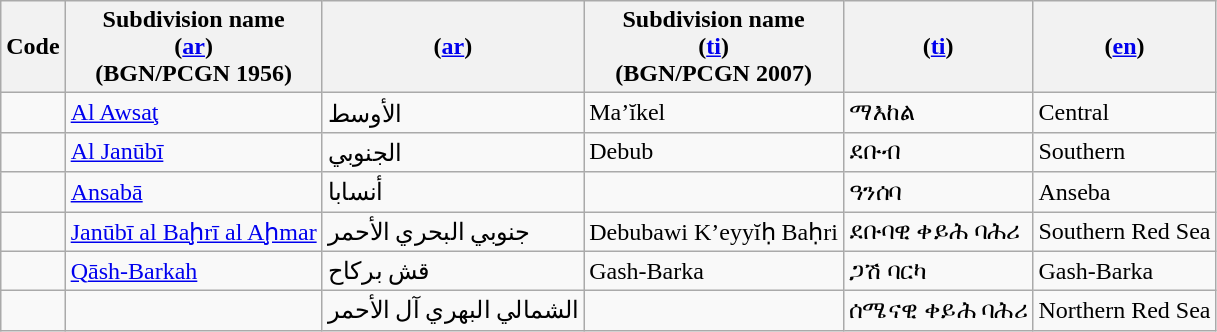<table class="wikitable sortable">
<tr>
<th>Code</th>
<th>Subdivision name<br>(<a href='#'>ar</a>)<br>(BGN/PCGN 1956)</th>
<th> (<a href='#'>ar</a>)<br></th>
<th>Subdivision name<br>(<a href='#'>ti</a>)<br>(BGN/PCGN 2007)</th>
<th> (<a href='#'>ti</a>)<br></th>
<th> (<a href='#'>en</a>)<br></th>
</tr>
<tr>
<td></td>
<td><a href='#'>Al Awsaţ</a></td>
<td>الأوسط</td>
<td>Ma’ĭkel</td>
<td>ማእከል</td>
<td>Central</td>
</tr>
<tr>
<td></td>
<td><a href='#'>Al Janūbī</a></td>
<td>الجنوبي</td>
<td>Debub</td>
<td>ደቡብ</td>
<td>Southern</td>
</tr>
<tr>
<td></td>
<td><a href='#'>Ansabā</a></td>
<td>أنسابا</td>
<td></td>
<td>ዓንሰባ</td>
<td>Anseba</td>
</tr>
<tr>
<td></td>
<td><a href='#'>Janūbī al Baḩrī al Aḩmar</a></td>
<td>جنوبي البحري الأحمر</td>
<td>Debubawi K’eyyĭḥ Baḥri</td>
<td>ደቡባዊ ቀይሕ ባሕሪ</td>
<td>Southern Red Sea</td>
</tr>
<tr>
<td></td>
<td><a href='#'>Qāsh-Barkah</a></td>
<td>قش بركاح</td>
<td>Gash-Barka</td>
<td>ጋሽ ባርካ</td>
<td>Gash-Barka</td>
</tr>
<tr>
<td></td>
<td></td>
<td>الشمالي البهري آل الأحمر</td>
<td></td>
<td>ሰሜናዊ ቀይሕ ባሕሪ</td>
<td>Northern Red Sea</td>
</tr>
</table>
